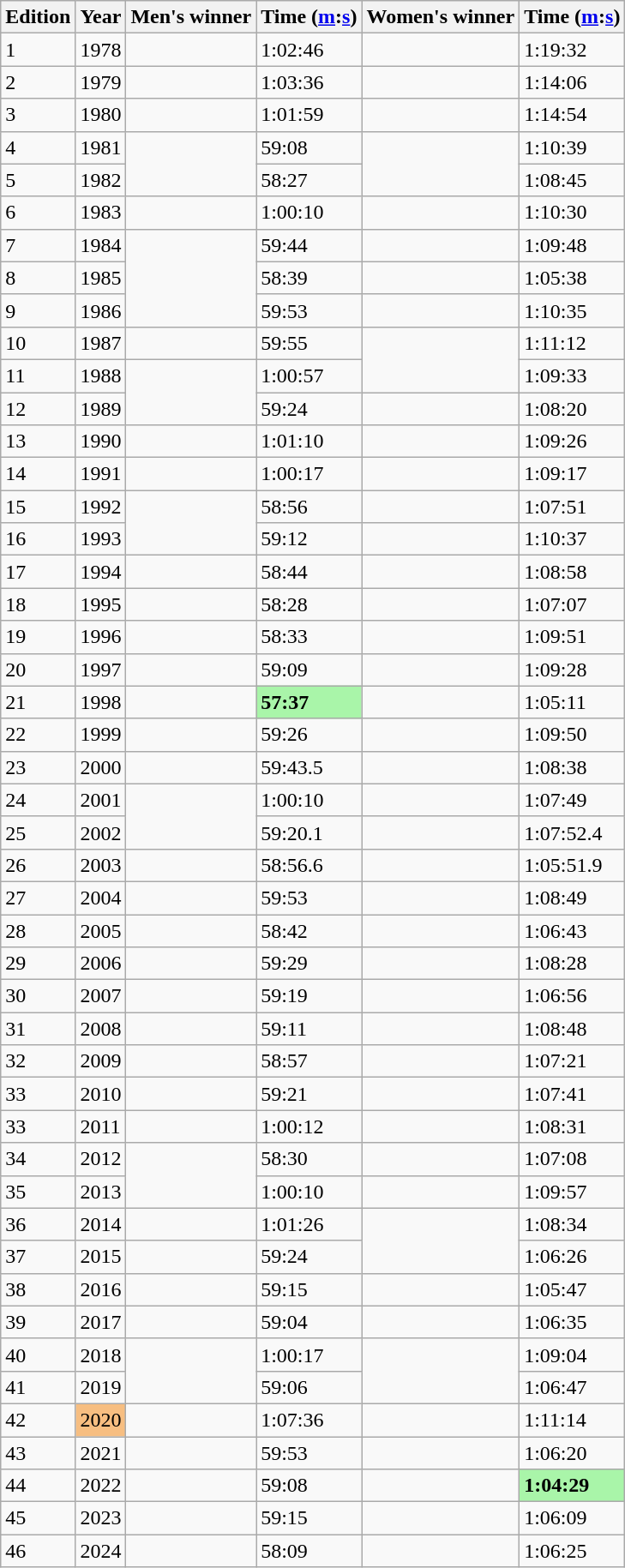<table class="wikitable sortable">
<tr>
<th class="unsortable">Edition</th>
<th>Year</th>
<th class="unsortable">Men's winner</th>
<th>Time (<a href='#'>m</a>:<a href='#'>s</a>)</th>
<th class="unsortable">Women's winner</th>
<th>Time (<a href='#'>m</a>:<a href='#'>s</a>)</th>
</tr>
<tr>
<td>1</td>
<td>1978</td>
<td></td>
<td>1:02:46</td>
<td></td>
<td>1:19:32</td>
</tr>
<tr>
<td>2</td>
<td>1979</td>
<td></td>
<td>1:03:36</td>
<td></td>
<td>1:14:06</td>
</tr>
<tr>
<td>3</td>
<td>1980</td>
<td align="left"></td>
<td>1:01:59</td>
<td align="left"></td>
<td>1:14:54</td>
</tr>
<tr>
<td>4</td>
<td>1981</td>
<td rowspan="2" align="left"></td>
<td>59:08</td>
<td rowspan="2" align="left"></td>
<td>1:10:39</td>
</tr>
<tr>
<td>5</td>
<td>1982</td>
<td>58:27</td>
<td>1:08:45</td>
</tr>
<tr>
<td>6</td>
<td>1983</td>
<td align="left"></td>
<td>1:00:10</td>
<td align="left"></td>
<td>1:10:30</td>
</tr>
<tr>
<td>7</td>
<td>1984</td>
<td rowspan="3" align="left"></td>
<td>59:44</td>
<td align="left"></td>
<td>1:09:48</td>
</tr>
<tr>
<td>8</td>
<td>1985</td>
<td>58:39</td>
<td align="left"></td>
<td>1:05:38</td>
</tr>
<tr>
<td>9</td>
<td>1986</td>
<td>59:53</td>
<td align="left"></td>
<td>1:10:35</td>
</tr>
<tr>
<td>10</td>
<td>1987</td>
<td align="left"></td>
<td>59:55</td>
<td rowspan="2"></td>
<td>1:11:12</td>
</tr>
<tr>
<td>11</td>
<td>1988</td>
<td rowspan="2" align="left"></td>
<td>1:00:57</td>
<td>1:09:33</td>
</tr>
<tr>
<td>12</td>
<td>1989</td>
<td>59:24</td>
<td align="left"></td>
<td>1:08:20</td>
</tr>
<tr>
<td>13</td>
<td>1990</td>
<td align="left"></td>
<td>1:01:10</td>
<td align="left"></td>
<td>1:09:26</td>
</tr>
<tr>
<td>14</td>
<td>1991</td>
<td align="left"></td>
<td>1:00:17</td>
<td align="left"></td>
<td>1:09:17</td>
</tr>
<tr>
<td>15</td>
<td>1992</td>
<td rowspan="2" align="left"></td>
<td>58:56</td>
<td align="left"></td>
<td>1:07:51</td>
</tr>
<tr>
<td>16</td>
<td>1993</td>
<td>59:12</td>
<td align="left"></td>
<td>1:10:37</td>
</tr>
<tr>
<td>17</td>
<td>1994</td>
<td align="left"></td>
<td>58:44</td>
<td align="left"></td>
<td>1:08:58</td>
</tr>
<tr>
<td>18</td>
<td>1995</td>
<td align="left"></td>
<td>58:28</td>
<td align="left"></td>
<td>1:07:07</td>
</tr>
<tr>
<td>19</td>
<td>1996</td>
<td align="left"></td>
<td>58:33</td>
<td align="left"></td>
<td>1:09:51</td>
</tr>
<tr>
<td>20</td>
<td>1997</td>
<td align="left"></td>
<td>59:09</td>
<td align="left"></td>
<td>1:09:28</td>
</tr>
<tr>
<td>21</td>
<td>1998</td>
<td align="left"></td>
<td style="background:#a9f5a9;"><strong>57:37</strong></td>
<td align="left"></td>
<td>1:05:11</td>
</tr>
<tr>
<td>22</td>
<td>1999</td>
<td align="left"></td>
<td>59:26</td>
<td align="left"></td>
<td>1:09:50</td>
</tr>
<tr>
<td>23</td>
<td>2000</td>
<td align="left"></td>
<td>59:43.5</td>
<td></td>
<td>1:08:38</td>
</tr>
<tr>
<td>24</td>
<td>2001</td>
<td rowspan="2" align="left"></td>
<td>1:00:10</td>
<td align="left"></td>
<td>1:07:49</td>
</tr>
<tr>
<td>25</td>
<td>2002</td>
<td>59:20.1</td>
<td align="left"></td>
<td>1:07:52.4</td>
</tr>
<tr>
<td>26</td>
<td>2003</td>
<td></td>
<td>58:56.6</td>
<td align="left"></td>
<td>1:05:51.9</td>
</tr>
<tr>
<td>27</td>
<td>2004</td>
<td align="left"></td>
<td>59:53</td>
<td align="left"></td>
<td>1:08:49</td>
</tr>
<tr>
<td>28</td>
<td>2005</td>
<td></td>
<td>58:42</td>
<td align="left"></td>
<td>1:06:43</td>
</tr>
<tr>
<td>29</td>
<td>2006</td>
<td align="left"></td>
<td>59:29</td>
<td align="left"></td>
<td>1:08:28</td>
</tr>
<tr>
<td>30</td>
<td>2007</td>
<td align="left"></td>
<td>59:19</td>
<td align="left"></td>
<td>1:06:56</td>
</tr>
<tr>
<td>31</td>
<td>2008</td>
<td align="left"></td>
<td>59:11</td>
<td align="left"></td>
<td>1:08:48</td>
</tr>
<tr>
<td>32</td>
<td>2009</td>
<td align="left"></td>
<td>58:57</td>
<td align="left"></td>
<td>1:07:21</td>
</tr>
<tr>
<td>33</td>
<td>2010</td>
<td align="left"></td>
<td>59:21</td>
<td align="left"></td>
<td>1:07:41</td>
</tr>
<tr>
<td>33</td>
<td>2011</td>
<td align="left"></td>
<td>1:00:12</td>
<td align="left"></td>
<td>1:08:31</td>
</tr>
<tr>
<td>34</td>
<td>2012</td>
<td rowspan="2" align="left"></td>
<td>58:30</td>
<td align="left"></td>
<td>1:07:08</td>
</tr>
<tr>
<td>35</td>
<td>2013</td>
<td>1:00:10</td>
<td align="left"></td>
<td>1:09:57</td>
</tr>
<tr>
<td>36</td>
<td>2014</td>
<td align="left"></td>
<td>1:01:26</td>
<td rowspan="2" align="left"></td>
<td>1:08:34</td>
</tr>
<tr>
<td>37</td>
<td>2015</td>
<td align="left"></td>
<td>59:24</td>
<td>1:06:26</td>
</tr>
<tr>
<td>38</td>
<td>2016</td>
<td></td>
<td>59:15</td>
<td></td>
<td>1:05:47</td>
</tr>
<tr>
<td>39</td>
<td>2017</td>
<td></td>
<td>59:04</td>
<td align="left"></td>
<td>1:06:35</td>
</tr>
<tr>
<td>40</td>
<td>2018</td>
<td rowspan="2"></td>
<td>1:00:17</td>
<td rowspan="2" align="left"></td>
<td>1:09:04</td>
</tr>
<tr>
<td>41</td>
<td>2019</td>
<td>59:06</td>
<td>1:06:47</td>
</tr>
<tr>
<td>42</td>
<td style="background:#f7be81;">2020</td>
<td></td>
<td>1:07:36</td>
<td></td>
<td>1:11:14</td>
</tr>
<tr>
<td>43</td>
<td>2021</td>
<td align="left"></td>
<td>59:53</td>
<td align="left"></td>
<td>1:06:20</td>
</tr>
<tr>
<td>44</td>
<td>2022</td>
<td align="left"></td>
<td>59:08</td>
<td align="left"></td>
<td style="background:#a9f5a9;"><strong>1:04:29</strong></td>
</tr>
<tr>
<td>45</td>
<td>2023</td>
<td align="left"></td>
<td>59:15</td>
<td align="left"></td>
<td>1:06:09</td>
</tr>
<tr>
<td>46</td>
<td>2024</td>
<td align="left"></td>
<td>58:09</td>
<td align="left"></td>
<td>1:06:25</td>
</tr>
</table>
